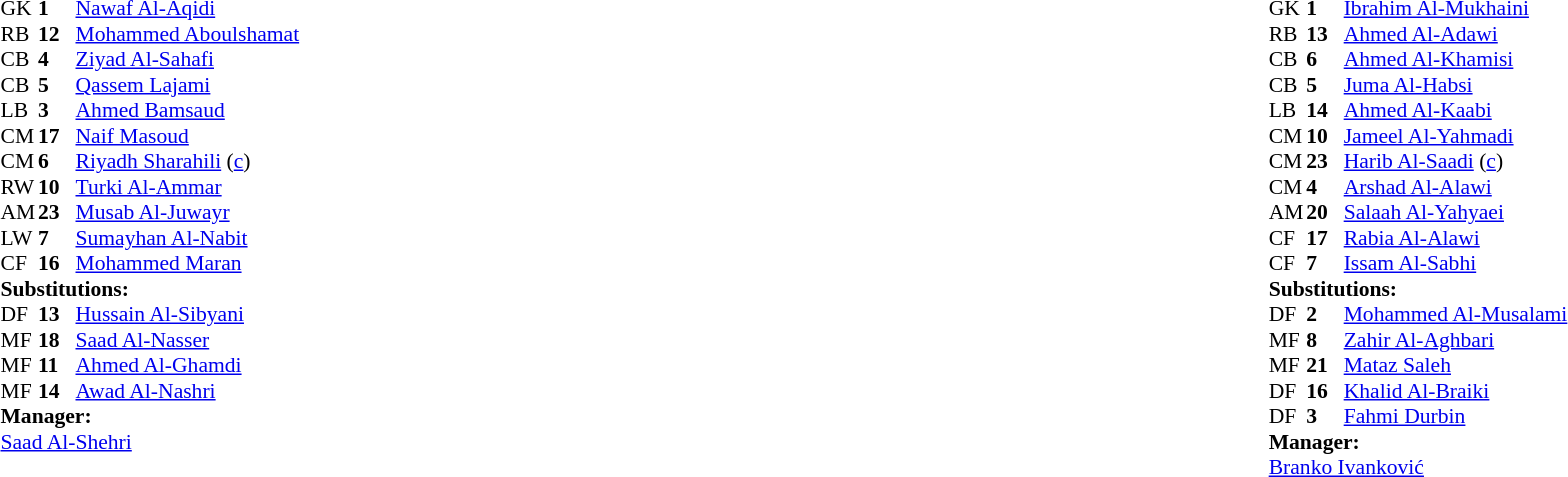<table width="100%">
<tr>
<td valign="top" width="40%"><br><table style="font-size:90%" cellspacing="0" cellpadding="0">
<tr>
<th width=25></th>
<th width=25></th>
</tr>
<tr>
<td>GK</td>
<td><strong>1</strong></td>
<td><a href='#'>Nawaf Al-Aqidi</a></td>
</tr>
<tr>
<td>RB</td>
<td><strong>12</strong></td>
<td><a href='#'>Mohammed Aboulshamat</a></td>
</tr>
<tr>
<td>CB</td>
<td><strong>4</strong></td>
<td><a href='#'>Ziyad Al-Sahafi</a></td>
</tr>
<tr>
<td>CB</td>
<td><strong>5</strong></td>
<td><a href='#'>Qassem Lajami</a></td>
<td></td>
<td></td>
</tr>
<tr>
<td>LB</td>
<td><strong>3</strong></td>
<td><a href='#'>Ahmed Bamsaud</a></td>
</tr>
<tr>
<td>CM</td>
<td><strong>17</strong></td>
<td><a href='#'>Naif Masoud</a></td>
<td></td>
<td></td>
</tr>
<tr>
<td>CM</td>
<td><strong>6</strong></td>
<td><a href='#'>Riyadh Sharahili</a> (<a href='#'>c</a>)</td>
<td></td>
<td></td>
</tr>
<tr>
<td>RW</td>
<td><strong>10</strong></td>
<td><a href='#'>Turki Al-Ammar</a></td>
</tr>
<tr>
<td>AM</td>
<td><strong>23</strong></td>
<td><a href='#'>Musab Al-Juwayr</a></td>
<td></td>
</tr>
<tr>
<td>LW</td>
<td><strong>7</strong></td>
<td><a href='#'>Sumayhan Al-Nabit</a></td>
<td></td>
<td></td>
</tr>
<tr>
<td>CF</td>
<td><strong>16</strong></td>
<td><a href='#'>Mohammed Maran</a></td>
</tr>
<tr>
<td colspan=3><strong>Substitutions:</strong></td>
</tr>
<tr>
<td>DF</td>
<td><strong>13</strong></td>
<td><a href='#'>Hussain Al-Sibyani</a></td>
<td></td>
<td></td>
</tr>
<tr>
<td>MF</td>
<td><strong>18</strong></td>
<td><a href='#'>Saad Al-Nasser</a></td>
<td></td>
<td></td>
</tr>
<tr>
<td>MF</td>
<td><strong>11</strong></td>
<td><a href='#'>Ahmed Al-Ghamdi</a></td>
<td></td>
<td></td>
</tr>
<tr>
<td>MF</td>
<td><strong>14</strong></td>
<td><a href='#'>Awad Al-Nashri</a></td>
<td></td>
<td></td>
</tr>
<tr>
<td colspan=3><strong>Manager:</strong></td>
</tr>
<tr>
<td colspan=3><a href='#'>Saad Al-Shehri</a></td>
</tr>
</table>
</td>
<td valign="top"></td>
<td valign="top" width="50%"><br><table style="font-size: 90%" cellspacing="0" cellpadding="0" align="center">
<tr>
<th width=25></th>
<th width=25></th>
</tr>
<tr>
<td>GK</td>
<td><strong>1</strong></td>
<td><a href='#'>Ibrahim Al-Mukhaini</a></td>
</tr>
<tr>
<td>RB</td>
<td><strong>13</strong></td>
<td><a href='#'>Ahmed Al-Adawi</a></td>
<td></td>
<td></td>
</tr>
<tr>
<td>CB</td>
<td><strong>6</strong></td>
<td><a href='#'>Ahmed Al-Khamisi</a></td>
</tr>
<tr>
<td>CB</td>
<td><strong>5</strong></td>
<td><a href='#'>Juma Al-Habsi</a></td>
<td></td>
</tr>
<tr>
<td>LB</td>
<td><strong>14</strong></td>
<td><a href='#'>Ahmed Al-Kaabi</a></td>
</tr>
<tr>
<td>CM</td>
<td><strong>10</strong></td>
<td><a href='#'>Jameel Al-Yahmadi</a></td>
</tr>
<tr>
<td>CM</td>
<td><strong>23</strong></td>
<td><a href='#'>Harib Al-Saadi</a> (<a href='#'>c</a>)</td>
</tr>
<tr>
<td>CM</td>
<td><strong>4</strong></td>
<td><a href='#'>Arshad Al-Alawi</a></td>
<td></td>
<td></td>
</tr>
<tr>
<td>AM</td>
<td><strong>20</strong></td>
<td><a href='#'>Salaah Al-Yahyaei</a></td>
<td></td>
<td></td>
</tr>
<tr>
<td>CF</td>
<td><strong>17</strong></td>
<td><a href='#'>Rabia Al-Alawi</a></td>
<td></td>
<td></td>
</tr>
<tr>
<td>CF</td>
<td><strong>7</strong></td>
<td><a href='#'>Issam Al-Sabhi</a></td>
<td></td>
<td></td>
</tr>
<tr>
<td colspan=3><strong>Substitutions:</strong></td>
</tr>
<tr>
<td>DF</td>
<td><strong>2</strong></td>
<td><a href='#'>Mohammed Al-Musalami</a></td>
<td></td>
<td></td>
</tr>
<tr>
<td>MF</td>
<td><strong>8</strong></td>
<td><a href='#'>Zahir Al-Aghbari</a></td>
<td></td>
<td></td>
</tr>
<tr>
<td>MF</td>
<td><strong>21</strong></td>
<td><a href='#'>Mataz Saleh</a></td>
<td></td>
<td></td>
</tr>
<tr>
<td>DF</td>
<td><strong>16</strong></td>
<td><a href='#'>Khalid Al-Braiki</a></td>
<td></td>
<td></td>
</tr>
<tr>
<td>DF</td>
<td><strong>3</strong></td>
<td><a href='#'>Fahmi Durbin</a></td>
<td></td>
<td></td>
</tr>
<tr>
<td colspan=3><strong>Manager:</strong></td>
</tr>
<tr>
<td colspan=3> <a href='#'>Branko Ivanković</a></td>
</tr>
</table>
</td>
</tr>
</table>
